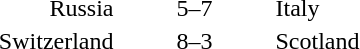<table style="text-align:center">
<tr>
<th width=200></th>
<th width=100></th>
<th width=200></th>
</tr>
<tr>
<td align=right>Russia </td>
<td>5–7</td>
<td align=left> Italy</td>
</tr>
<tr>
<td align=right>Switzerland </td>
<td>8–3</td>
<td align=left> Scotland</td>
</tr>
</table>
